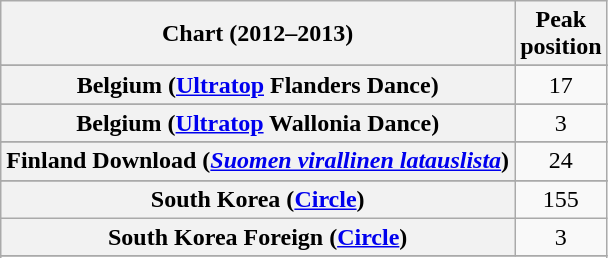<table class="wikitable sortable plainrowheaders" style="text-align:center">
<tr>
<th scope="col">Chart (2012–2013)</th>
<th scope="col">Peak<br>position</th>
</tr>
<tr>
</tr>
<tr>
</tr>
<tr>
</tr>
<tr>
<th scope="row">Belgium (<a href='#'>Ultratop</a> Flanders Dance)</th>
<td>17</td>
</tr>
<tr>
</tr>
<tr>
<th scope="row">Belgium (<a href='#'>Ultratop</a> Wallonia Dance)</th>
<td>3</td>
</tr>
<tr>
</tr>
<tr>
</tr>
<tr>
</tr>
<tr>
<th scope="row">Finland Download (<em><a href='#'>Suomen virallinen latauslista</a></em>)</th>
<td>24</td>
</tr>
<tr>
</tr>
<tr>
</tr>
<tr>
</tr>
<tr>
</tr>
<tr>
</tr>
<tr>
</tr>
<tr>
</tr>
<tr>
</tr>
<tr>
</tr>
<tr>
<th scope="row">South Korea (<a href='#'>Circle</a>)<br></th>
<td>155</td>
</tr>
<tr>
<th scope="row">South Korea Foreign (<a href='#'>Circle</a>)<br></th>
<td>3</td>
</tr>
<tr>
</tr>
<tr>
</tr>
<tr>
</tr>
<tr>
</tr>
<tr>
</tr>
<tr>
</tr>
<tr>
</tr>
<tr>
</tr>
<tr>
</tr>
</table>
